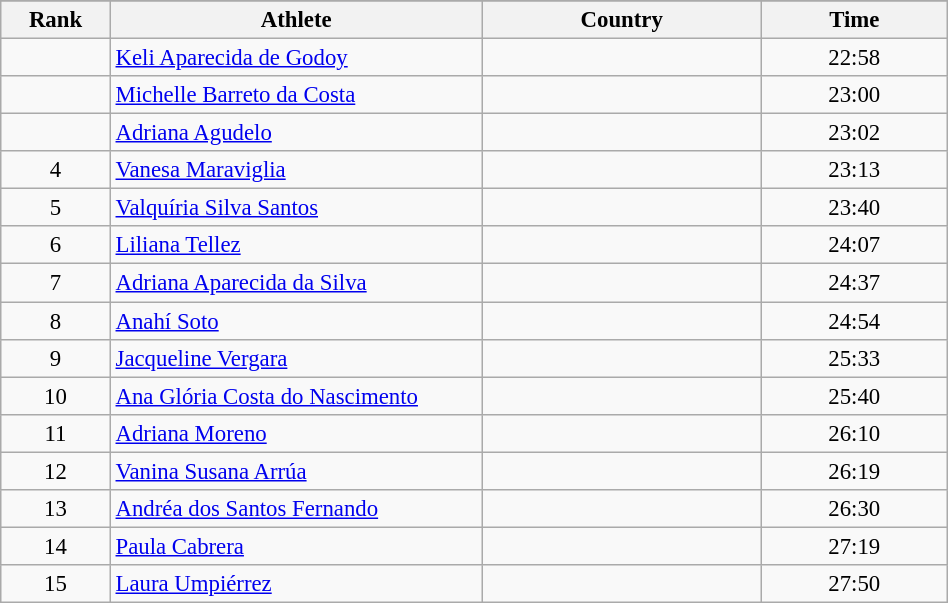<table class="wikitable sortable" style=" text-align:center; font-size:95%;" width="50%">
<tr>
</tr>
<tr>
<th width=5%>Rank</th>
<th width=20%>Athlete</th>
<th width=15%>Country</th>
<th width=10%>Time</th>
</tr>
<tr>
<td align=center></td>
<td align=left><a href='#'>Keli Aparecida de Godoy</a></td>
<td align=left></td>
<td>22:58</td>
</tr>
<tr>
<td align=center></td>
<td align=left><a href='#'>Michelle Barreto da Costa</a></td>
<td align=left></td>
<td>23:00</td>
</tr>
<tr>
<td align=center></td>
<td align=left><a href='#'>Adriana Agudelo</a></td>
<td align=left></td>
<td>23:02</td>
</tr>
<tr>
<td align=center>4</td>
<td align=left><a href='#'>Vanesa Maraviglia</a></td>
<td align=left></td>
<td>23:13</td>
</tr>
<tr>
<td align=center>5</td>
<td align=left><a href='#'>Valquíria Silva Santos</a></td>
<td align=left></td>
<td>23:40</td>
</tr>
<tr>
<td align=center>6</td>
<td align=left><a href='#'>Liliana Tellez</a></td>
<td align=left></td>
<td>24:07</td>
</tr>
<tr>
<td align=center>7</td>
<td align=left><a href='#'>Adriana Aparecida da Silva</a></td>
<td align=left></td>
<td>24:37</td>
</tr>
<tr>
<td align=center>8</td>
<td align=left><a href='#'>Anahí Soto</a></td>
<td align=left></td>
<td>24:54</td>
</tr>
<tr>
<td align=center>9</td>
<td align=left><a href='#'>Jacqueline Vergara</a></td>
<td align=left></td>
<td>25:33</td>
</tr>
<tr>
<td align=center>10</td>
<td align=left><a href='#'>Ana Glória Costa do Nascimento</a></td>
<td align=left></td>
<td>25:40</td>
</tr>
<tr>
<td align=center>11</td>
<td align=left><a href='#'>Adriana Moreno</a></td>
<td align=left></td>
<td>26:10</td>
</tr>
<tr>
<td align=center>12</td>
<td align=left><a href='#'>Vanina Susana Arrúa</a></td>
<td align=left></td>
<td>26:19</td>
</tr>
<tr>
<td align=center>13</td>
<td align=left><a href='#'>Andréa dos Santos Fernando</a></td>
<td align=left></td>
<td>26:30</td>
</tr>
<tr>
<td align=center>14</td>
<td align=left><a href='#'>Paula Cabrera</a></td>
<td align=left></td>
<td>27:19</td>
</tr>
<tr>
<td align=center>15</td>
<td align=left><a href='#'>Laura Umpiérrez</a></td>
<td align=left></td>
<td>27:50</td>
</tr>
</table>
